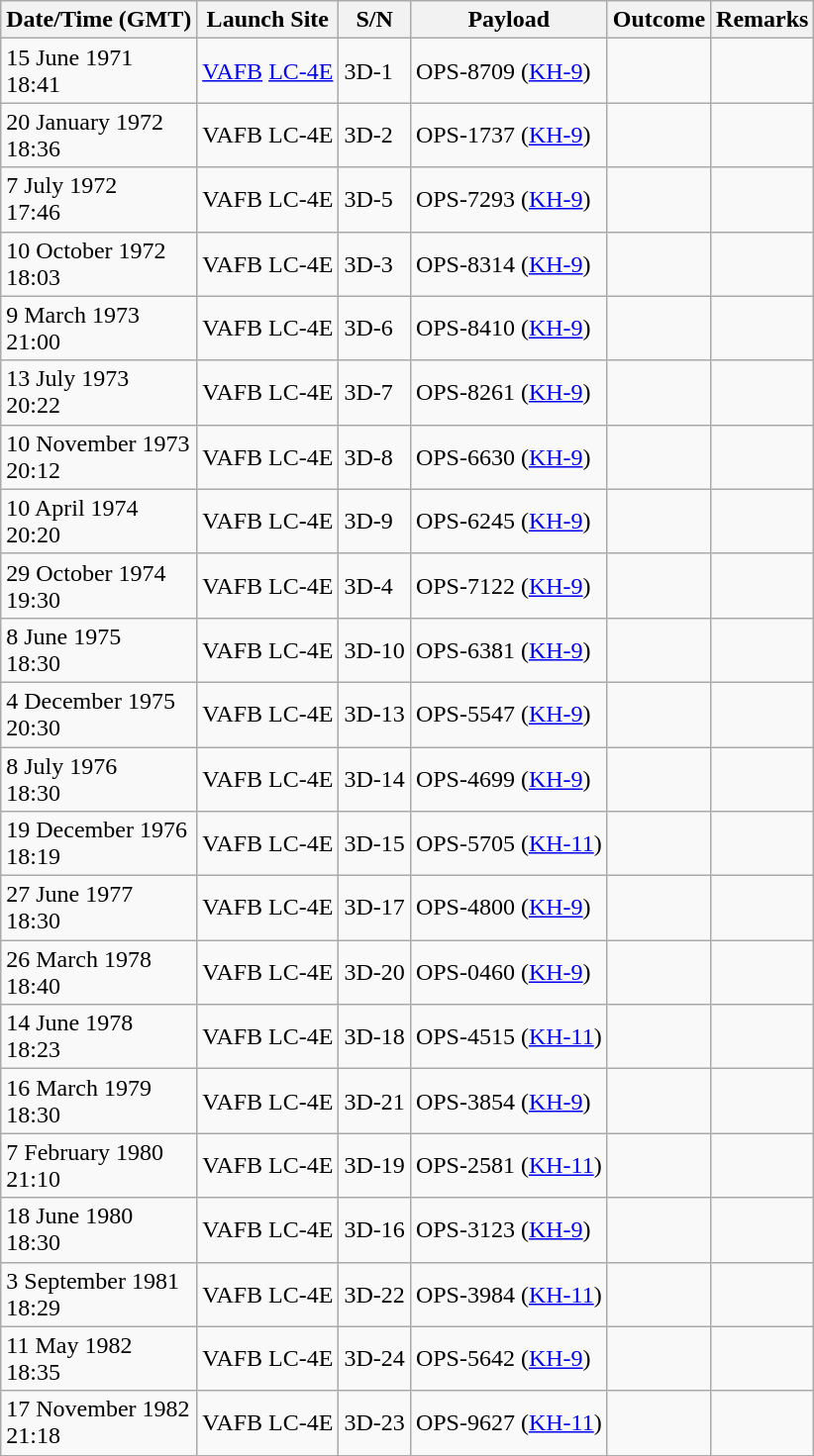<table class="wikitable collapsible collapsed" border="1">
<tr>
<th>Date/Time (GMT)</th>
<th>Launch Site</th>
<th>S/N</th>
<th>Payload</th>
<th>Outcome</th>
<th>Remarks</th>
</tr>
<tr>
<td>15 June 1971<br>18:41</td>
<td><a href='#'>VAFB</a> <a href='#'>LC-4E</a></td>
<td>3D-1</td>
<td>OPS-8709 (<a href='#'>KH-9</a>)</td>
<td></td>
<td></td>
</tr>
<tr>
<td>20 January 1972<br>18:36</td>
<td>VAFB LC-4E</td>
<td>3D-2</td>
<td>OPS-1737 (<a href='#'>KH-9</a>)</td>
<td></td>
<td></td>
</tr>
<tr>
<td>7 July 1972<br>17:46</td>
<td>VAFB LC-4E</td>
<td>3D-5</td>
<td>OPS-7293 (<a href='#'>KH-9</a>)</td>
<td></td>
<td></td>
</tr>
<tr>
<td>10 October 1972<br>18:03</td>
<td>VAFB LC-4E</td>
<td>3D-3</td>
<td>OPS-8314 (<a href='#'>KH-9</a>)</td>
<td></td>
<td></td>
</tr>
<tr>
<td>9 March 1973<br>21:00</td>
<td>VAFB LC-4E</td>
<td>3D-6</td>
<td>OPS-8410 (<a href='#'>KH-9</a>)</td>
<td></td>
<td></td>
</tr>
<tr>
<td>13 July 1973<br>20:22</td>
<td>VAFB LC-4E</td>
<td>3D-7</td>
<td>OPS-8261 (<a href='#'>KH-9</a>)</td>
<td></td>
<td></td>
</tr>
<tr>
<td>10 November 1973<br>20:12</td>
<td>VAFB LC-4E</td>
<td>3D-8</td>
<td>OPS-6630 (<a href='#'>KH-9</a>)</td>
<td></td>
<td></td>
</tr>
<tr>
<td>10 April 1974<br>20:20</td>
<td>VAFB LC-4E</td>
<td>3D-9</td>
<td>OPS-6245 (<a href='#'>KH-9</a>)</td>
<td></td>
<td></td>
</tr>
<tr>
<td>29 October 1974<br>19:30</td>
<td>VAFB LC-4E</td>
<td>3D-4</td>
<td>OPS-7122 (<a href='#'>KH-9</a>)</td>
<td></td>
<td></td>
</tr>
<tr>
<td>8 June 1975<br>18:30</td>
<td>VAFB LC-4E</td>
<td>3D-10</td>
<td>OPS-6381 (<a href='#'>KH-9</a>)</td>
<td></td>
<td></td>
</tr>
<tr>
<td>4 December 1975<br>20:30</td>
<td>VAFB LC-4E</td>
<td>3D-13</td>
<td>OPS-5547 (<a href='#'>KH-9</a>)</td>
<td></td>
<td></td>
</tr>
<tr>
<td>8 July 1976<br>18:30</td>
<td>VAFB LC-4E</td>
<td>3D-14</td>
<td>OPS-4699 (<a href='#'>KH-9</a>)</td>
<td></td>
<td></td>
</tr>
<tr>
<td>19 December 1976<br>18:19</td>
<td>VAFB LC-4E</td>
<td>3D-15</td>
<td>OPS-5705 (<a href='#'>KH-11</a>)</td>
<td></td>
<td></td>
</tr>
<tr>
<td>27 June 1977<br>18:30</td>
<td>VAFB LC-4E</td>
<td>3D-17</td>
<td>OPS-4800 (<a href='#'>KH-9</a>)</td>
<td></td>
<td></td>
</tr>
<tr>
<td>26 March 1978<br>18:40</td>
<td>VAFB LC-4E</td>
<td>3D-20</td>
<td>OPS-0460 (<a href='#'>KH-9</a>)</td>
<td></td>
<td></td>
</tr>
<tr>
<td>14 June 1978<br>18:23</td>
<td>VAFB LC-4E</td>
<td>3D-18</td>
<td>OPS-4515 (<a href='#'>KH-11</a>)</td>
<td></td>
<td></td>
</tr>
<tr>
<td>16 March 1979<br>18:30</td>
<td>VAFB LC-4E</td>
<td>3D-21</td>
<td>OPS-3854 (<a href='#'>KH-9</a>)</td>
<td></td>
<td></td>
</tr>
<tr>
<td>7 February 1980<br>21:10</td>
<td>VAFB LC-4E</td>
<td>3D-19</td>
<td>OPS-2581 (<a href='#'>KH-11</a>)</td>
<td></td>
<td></td>
</tr>
<tr>
<td>18 June 1980<br>18:30</td>
<td>VAFB LC-4E</td>
<td>3D-16</td>
<td>OPS-3123 (<a href='#'>KH-9</a>)</td>
<td></td>
<td></td>
</tr>
<tr>
<td>3 September 1981<br>18:29</td>
<td>VAFB LC-4E</td>
<td>3D-22</td>
<td>OPS-3984 (<a href='#'>KH-11</a>)</td>
<td></td>
<td></td>
</tr>
<tr>
<td>11 May 1982<br>18:35</td>
<td>VAFB LC-4E</td>
<td>3D-24</td>
<td>OPS-5642 (<a href='#'>KH-9</a>)</td>
<td></td>
<td></td>
</tr>
<tr>
<td>17 November 1982<br>21:18</td>
<td>VAFB LC-4E</td>
<td>3D-23</td>
<td>OPS-9627 (<a href='#'>KH-11</a>)</td>
<td></td>
<td></td>
</tr>
</table>
